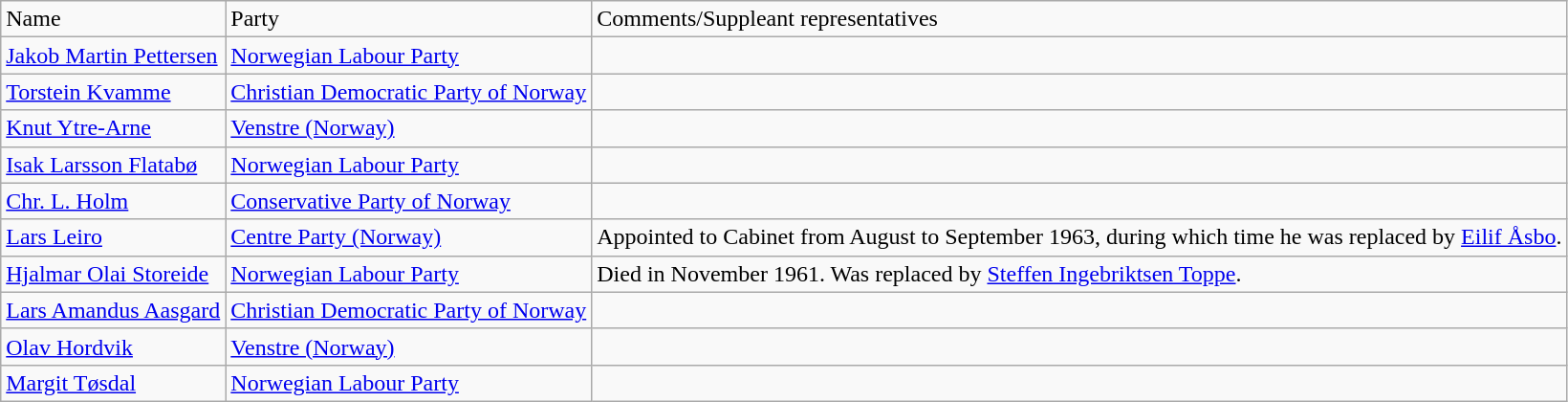<table class="wikitable">
<tr>
<td>Name</td>
<td>Party</td>
<td>Comments/Suppleant representatives</td>
</tr>
<tr>
<td><a href='#'>Jakob Martin Pettersen</a></td>
<td><a href='#'>Norwegian Labour Party</a></td>
<td></td>
</tr>
<tr>
<td><a href='#'>Torstein Kvamme</a></td>
<td><a href='#'>Christian Democratic Party of Norway</a></td>
<td></td>
</tr>
<tr>
<td><a href='#'>Knut Ytre-Arne</a></td>
<td><a href='#'>Venstre (Norway)</a></td>
<td></td>
</tr>
<tr>
<td><a href='#'>Isak Larsson Flatabø</a></td>
<td><a href='#'>Norwegian Labour Party</a></td>
<td></td>
</tr>
<tr>
<td><a href='#'>Chr. L. Holm</a></td>
<td><a href='#'>Conservative Party of Norway</a></td>
<td></td>
</tr>
<tr>
<td><a href='#'>Lars Leiro</a></td>
<td><a href='#'>Centre Party (Norway)</a></td>
<td>Appointed to Cabinet from August to September 1963, during which time he was replaced by <a href='#'>Eilif Åsbo</a>.</td>
</tr>
<tr>
<td><a href='#'>Hjalmar Olai Storeide</a></td>
<td><a href='#'>Norwegian Labour Party</a></td>
<td>Died in November 1961. Was replaced by <a href='#'>Steffen Ingebriktsen Toppe</a>.</td>
</tr>
<tr>
<td><a href='#'>Lars Amandus Aasgard</a></td>
<td><a href='#'>Christian Democratic Party of Norway</a></td>
<td></td>
</tr>
<tr>
<td><a href='#'>Olav Hordvik</a></td>
<td><a href='#'>Venstre (Norway)</a></td>
<td></td>
</tr>
<tr>
<td><a href='#'>Margit Tøsdal</a></td>
<td><a href='#'>Norwegian Labour Party</a></td>
<td></td>
</tr>
</table>
